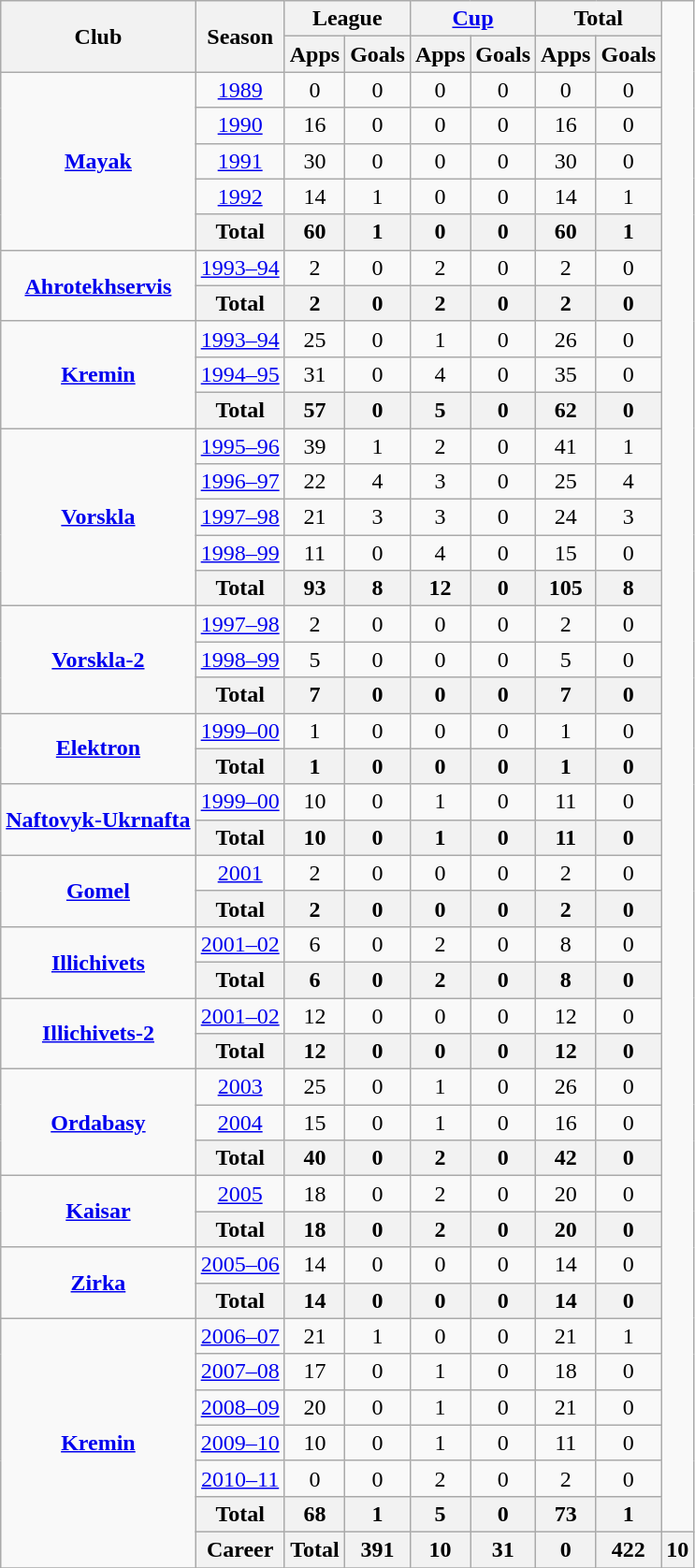<table class="wikitable sortable" style="text-align: center;">
<tr>
<th rowspan="2">Club</th>
<th rowspan="2">Season</th>
<th colspan="2">League</th>
<th colspan="2"><a href='#'>Cup</a></th>
<th colspan="2">Total</th>
</tr>
<tr>
<th>Apps</th>
<th>Goals</th>
<th>Apps</th>
<th>Goals</th>
<th>Apps</th>
<th>Goals</th>
</tr>
<tr>
<td rowspan="5"><strong><a href='#'>Mayak</a></strong></td>
<td><a href='#'>1989</a></td>
<td>0</td>
<td>0</td>
<td>0</td>
<td>0</td>
<td>0</td>
<td>0</td>
</tr>
<tr>
<td><a href='#'>1990</a></td>
<td>16</td>
<td>0</td>
<td>0</td>
<td>0</td>
<td>16</td>
<td>0</td>
</tr>
<tr>
<td><a href='#'>1991</a></td>
<td>30</td>
<td>0</td>
<td>0</td>
<td>0</td>
<td>30</td>
<td>0</td>
</tr>
<tr>
<td><a href='#'>1992</a></td>
<td>14</td>
<td>1</td>
<td>0</td>
<td>0</td>
<td>14</td>
<td>1</td>
</tr>
<tr>
<th>Total</th>
<th>60</th>
<th>1</th>
<th>0</th>
<th>0</th>
<th>60</th>
<th>1</th>
</tr>
<tr>
<td rowspan="2"><strong><a href='#'>Ahrotekhservis</a></strong></td>
<td><a href='#'>1993–94</a></td>
<td>2</td>
<td>0</td>
<td>2</td>
<td>0</td>
<td>2</td>
<td>0</td>
</tr>
<tr>
<th>Total</th>
<th>2</th>
<th>0</th>
<th>2</th>
<th>0</th>
<th>2</th>
<th>0</th>
</tr>
<tr>
<td rowspan="3"><strong><a href='#'>Kremin</a></strong></td>
<td><a href='#'>1993–94</a></td>
<td>25</td>
<td>0</td>
<td>1</td>
<td>0</td>
<td>26</td>
<td>0</td>
</tr>
<tr>
<td><a href='#'>1994–95</a></td>
<td>31</td>
<td>0</td>
<td>4</td>
<td>0</td>
<td>35</td>
<td>0</td>
</tr>
<tr>
<th>Total</th>
<th>57</th>
<th>0</th>
<th>5</th>
<th>0</th>
<th>62</th>
<th>0</th>
</tr>
<tr>
<td rowspan="5"><strong><a href='#'>Vorskla</a></strong></td>
<td><a href='#'>1995–96</a></td>
<td>39</td>
<td>1</td>
<td>2</td>
<td>0</td>
<td>41</td>
<td>1</td>
</tr>
<tr>
<td><a href='#'>1996–97</a></td>
<td>22</td>
<td>4</td>
<td>3</td>
<td>0</td>
<td>25</td>
<td>4</td>
</tr>
<tr>
<td><a href='#'>1997–98</a></td>
<td>21</td>
<td>3</td>
<td>3</td>
<td>0</td>
<td>24</td>
<td>3</td>
</tr>
<tr>
<td><a href='#'>1998–99</a></td>
<td>11</td>
<td>0</td>
<td>4</td>
<td>0</td>
<td>15</td>
<td>0</td>
</tr>
<tr>
<th>Total</th>
<th>93</th>
<th>8</th>
<th>12</th>
<th>0</th>
<th>105</th>
<th>8</th>
</tr>
<tr>
<td rowspan="3"><strong><a href='#'>Vorskla-2</a></strong></td>
<td><a href='#'>1997–98</a></td>
<td>2</td>
<td>0</td>
<td>0</td>
<td>0</td>
<td>2</td>
<td>0</td>
</tr>
<tr>
<td><a href='#'>1998–99</a></td>
<td>5</td>
<td>0</td>
<td>0</td>
<td>0</td>
<td>5</td>
<td>0</td>
</tr>
<tr>
<th>Total</th>
<th>7</th>
<th>0</th>
<th>0</th>
<th>0</th>
<th>7</th>
<th>0</th>
</tr>
<tr>
<td rowspan="2"><strong><a href='#'>Elektron</a></strong></td>
<td><a href='#'>1999–00</a></td>
<td>1</td>
<td>0</td>
<td>0</td>
<td>0</td>
<td>1</td>
<td>0</td>
</tr>
<tr>
<th>Total</th>
<th>1</th>
<th>0</th>
<th>0</th>
<th>0</th>
<th>1</th>
<th>0</th>
</tr>
<tr>
<td rowspan="2"><strong><a href='#'>Naftovyk-Ukrnafta</a></strong></td>
<td><a href='#'>1999–00</a></td>
<td>10</td>
<td>0</td>
<td>1</td>
<td>0</td>
<td>11</td>
<td>0</td>
</tr>
<tr>
<th>Total</th>
<th>10</th>
<th>0</th>
<th>1</th>
<th>0</th>
<th>11</th>
<th>0</th>
</tr>
<tr>
<td rowspan="2"><strong><a href='#'>Gomel</a></strong></td>
<td><a href='#'>2001</a></td>
<td>2</td>
<td>0</td>
<td>0</td>
<td>0</td>
<td>2</td>
<td>0</td>
</tr>
<tr>
<th>Total</th>
<th>2</th>
<th>0</th>
<th>0</th>
<th>0</th>
<th>2</th>
<th>0</th>
</tr>
<tr>
<td rowspan="2"><strong><a href='#'>Illichivets</a></strong></td>
<td><a href='#'>2001–02</a></td>
<td>6</td>
<td>0</td>
<td>2</td>
<td>0</td>
<td>8</td>
<td>0</td>
</tr>
<tr>
<th>Total</th>
<th>6</th>
<th>0</th>
<th>2</th>
<th>0</th>
<th>8</th>
<th>0</th>
</tr>
<tr>
<td rowspan="2"><strong><a href='#'>Illichivets-2</a></strong></td>
<td><a href='#'>2001–02</a></td>
<td>12</td>
<td>0</td>
<td>0</td>
<td>0</td>
<td>12</td>
<td>0</td>
</tr>
<tr>
<th>Total</th>
<th>12</th>
<th>0</th>
<th>0</th>
<th>0</th>
<th>12</th>
<th>0</th>
</tr>
<tr>
<td rowspan="3"><strong><a href='#'>Ordabasy</a></strong></td>
<td><a href='#'>2003</a></td>
<td>25</td>
<td>0</td>
<td>1</td>
<td>0</td>
<td>26</td>
<td>0</td>
</tr>
<tr>
<td><a href='#'>2004</a></td>
<td>15</td>
<td>0</td>
<td>1</td>
<td>0</td>
<td>16</td>
<td>0</td>
</tr>
<tr>
<th>Total</th>
<th>40</th>
<th>0</th>
<th>2</th>
<th>0</th>
<th>42</th>
<th>0</th>
</tr>
<tr>
<td rowspan="2"><strong><a href='#'>Kaisar</a></strong></td>
<td><a href='#'>2005</a></td>
<td>18</td>
<td>0</td>
<td>2</td>
<td>0</td>
<td>20</td>
<td>0</td>
</tr>
<tr>
<th>Total</th>
<th>18</th>
<th>0</th>
<th>2</th>
<th>0</th>
<th>20</th>
<th>0</th>
</tr>
<tr>
<td rowspan="2"><strong><a href='#'>Zirka</a></strong></td>
<td><a href='#'>2005–06</a></td>
<td>14</td>
<td>0</td>
<td>0</td>
<td>0</td>
<td>14</td>
<td>0</td>
</tr>
<tr>
<th>Total</th>
<th>14</th>
<th>0</th>
<th>0</th>
<th>0</th>
<th>14</th>
<th>0</th>
</tr>
<tr>
<td rowspan="7"><strong><a href='#'>Kremin</a></strong></td>
<td><a href='#'>2006–07</a></td>
<td>21</td>
<td>1</td>
<td>0</td>
<td>0</td>
<td>21</td>
<td>1</td>
</tr>
<tr>
<td><a href='#'>2007–08</a></td>
<td>17</td>
<td>0</td>
<td>1</td>
<td>0</td>
<td>18</td>
<td>0</td>
</tr>
<tr>
<td><a href='#'>2008–09</a></td>
<td>20</td>
<td>0</td>
<td>1</td>
<td>0</td>
<td>21</td>
<td>0</td>
</tr>
<tr>
<td><a href='#'>2009–10</a></td>
<td>10</td>
<td>0</td>
<td>1</td>
<td>0</td>
<td>11</td>
<td>0</td>
</tr>
<tr>
<td><a href='#'>2010–11</a></td>
<td>0</td>
<td>0</td>
<td>2</td>
<td>0</td>
<td>2</td>
<td>0</td>
</tr>
<tr>
<th>Total</th>
<th>68</th>
<th>1</th>
<th>5</th>
<th>0</th>
<th>73</th>
<th>1</th>
</tr>
<tr>
<th>Career</th>
<th>Total</th>
<th>391</th>
<th>10</th>
<th>31</th>
<th>0</th>
<th>422</th>
<th>10</th>
</tr>
<tr>
</tr>
</table>
